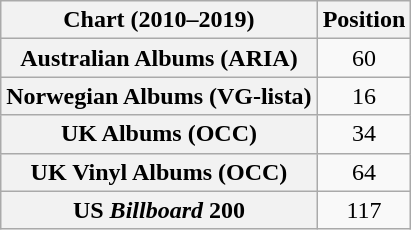<table class="wikitable sortable plainrowheaders" style="text-align:center">
<tr>
<th scope="col">Chart (2010–2019)</th>
<th scope="col">Position</th>
</tr>
<tr>
<th scope="row">Australian Albums (ARIA)</th>
<td>60</td>
</tr>
<tr>
<th scope="row">Norwegian Albums (VG-lista)</th>
<td>16</td>
</tr>
<tr>
<th scope="row">UK Albums (OCC)</th>
<td>34</td>
</tr>
<tr>
<th scope="row">UK Vinyl Albums (OCC)</th>
<td align="center">64</td>
</tr>
<tr>
<th scope="row">US <em>Billboard</em> 200</th>
<td>117</td>
</tr>
</table>
